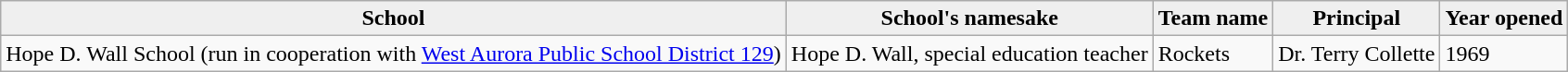<table class="wikitable">
<tr>
<th style="background:#efefef;">School</th>
<th style="background:#efefef;">School's namesake</th>
<th style="background:#efefef;">Team name</th>
<th style="background:#efefef;">Principal</th>
<th style="background:#efefef;">Year opened</th>
</tr>
<tr>
<td>Hope D. Wall School (run in cooperation with <a href='#'>West Aurora Public School District 129</a>)</td>
<td>Hope D. Wall, special education teacher</td>
<td>Rockets</td>
<td>Dr. Terry Collette</td>
<td>1969</td>
</tr>
</table>
